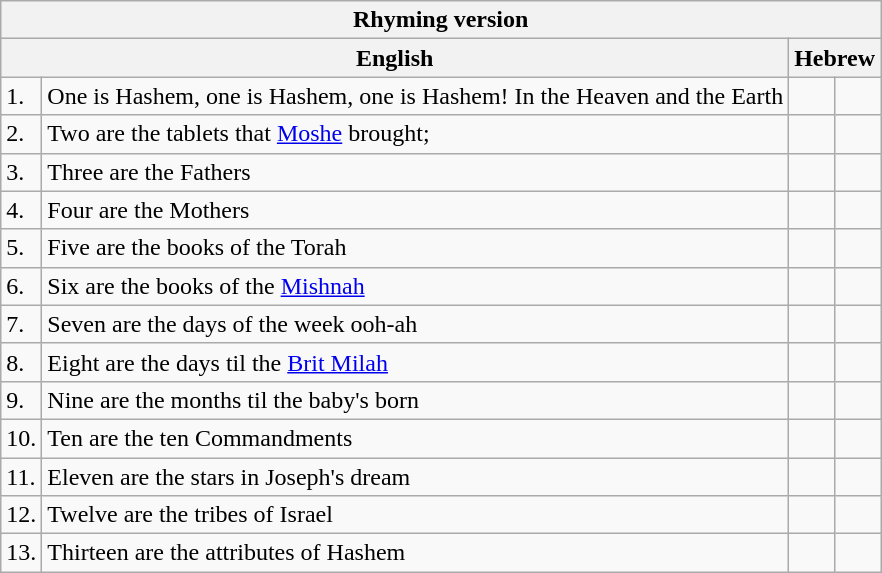<table class="wikitable">
<tr>
<th ! colspan=4><strong>Rhyming version</strong></th>
</tr>
<tr>
<th ! colspan=2>English</th>
<th ! colspan=2>Hebrew</th>
</tr>
<tr>
<td>1.</td>
<td>One is Hashem, one is Hashem, one is Hashem! In the Heaven and the Earth</td>
<td style="text-align:right;"></td>
<td style="text-align:right;"></td>
</tr>
<tr>
<td>2.</td>
<td>Two are the tablets that <a href='#'>Moshe</a> brought;</td>
<td style="text-align:right;"></td>
<td style="text-align:right;"></td>
</tr>
<tr>
<td>3.</td>
<td>Three are the Fathers</td>
<td style="text-align:right;"></td>
<td style="text-align:right;"></td>
</tr>
<tr>
<td>4.</td>
<td>Four are the Mothers</td>
<td style="text-align:right;"></td>
<td style="text-align:right;"></td>
</tr>
<tr>
<td>5.</td>
<td>Five are the books of the Torah</td>
<td style="text-align:right;"></td>
<td style="text-align:right;"></td>
</tr>
<tr>
<td>6.</td>
<td>Six are the books of the <a href='#'>Mishnah</a></td>
<td style="text-align:right;"></td>
<td style="text-align:right;"></td>
</tr>
<tr>
<td>7.</td>
<td>Seven are the days of the week ooh-ah</td>
<td style="text-align:right;"></td>
<td style="text-align:right;"></td>
</tr>
<tr>
<td>8.</td>
<td>Eight are the days til the <a href='#'>Brit Milah</a></td>
<td style="text-align:right;"></td>
<td style="text-align:right;"></td>
</tr>
<tr>
<td>9.</td>
<td>Nine are the months til the baby's born</td>
<td style="text-align:right;"></td>
<td style="text-align:right;"></td>
</tr>
<tr>
<td>10.</td>
<td>Ten are the ten Commandments</td>
<td style="text-align:right;"></td>
<td style="text-align:right;"></td>
</tr>
<tr>
<td>11.</td>
<td>Eleven are the stars in Joseph's dream</td>
<td style="text-align:right;"></td>
<td style="text-align:right;"></td>
</tr>
<tr>
<td>12.</td>
<td>Twelve are the tribes of Israel</td>
<td style="text-align:right;"></td>
<td style="text-align:right;"></td>
</tr>
<tr>
<td>13.</td>
<td>Thirteen are the attributes of Hashem</td>
<td style="text-align:right;"></td>
<td style="text-align:right;"></td>
</tr>
</table>
